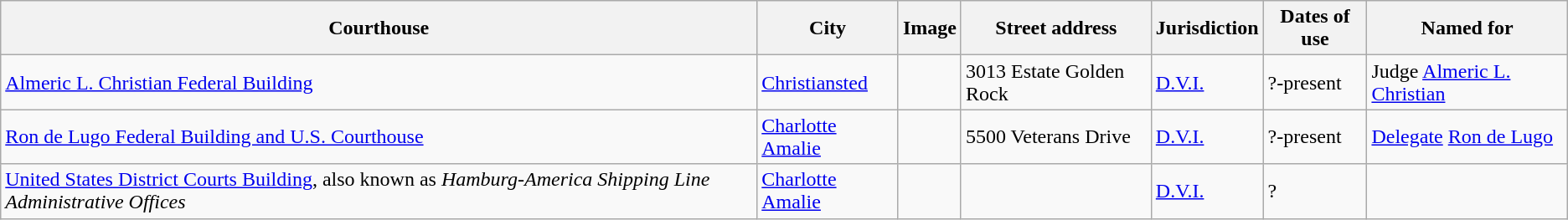<table class="wikitable sortable sticky-header sort-under">
<tr>
<th>Courthouse</th>
<th>City</th>
<th>Image</th>
<th>Street address</th>
<th>Jurisdiction</th>
<th>Dates of use</th>
<th>Named for</th>
</tr>
<tr>
<td><a href='#'>Almeric L. Christian Federal Building</a></td>
<td><a href='#'>Christiansted</a></td>
<td></td>
<td>3013 Estate Golden Rock</td>
<td><a href='#'>D.V.I.</a></td>
<td>?-present</td>
<td>Judge <a href='#'>Almeric L. Christian</a></td>
</tr>
<tr>
<td><a href='#'>Ron de Lugo Federal Building and U.S. Courthouse</a></td>
<td><a href='#'>Charlotte Amalie</a></td>
<td></td>
<td>5500 Veterans Drive</td>
<td><a href='#'>D.V.I.</a></td>
<td>?-present</td>
<td><a href='#'>Delegate</a> <a href='#'>Ron de Lugo</a></td>
</tr>
<tr>
<td><a href='#'>United States District Courts Building</a>, also known as <em>Hamburg-America Shipping Line Administrative Offices</em></td>
<td><a href='#'>Charlotte Amalie</a></td>
<td></td>
<td></td>
<td><a href='#'>D.V.I.</a></td>
<td>?</td>
<td></td>
</tr>
</table>
